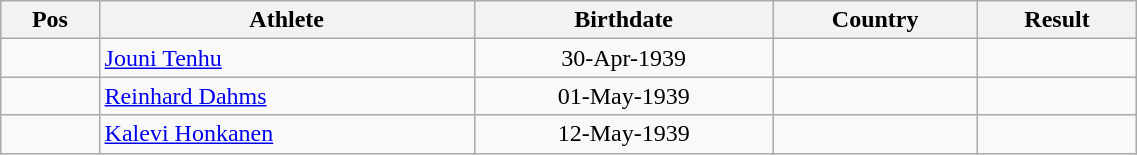<table class="wikitable"  style="text-align:center; width:60%;">
<tr>
<th>Pos</th>
<th>Athlete</th>
<th>Birthdate</th>
<th>Country</th>
<th>Result</th>
</tr>
<tr>
<td align=center></td>
<td align=left><a href='#'>Jouni Tenhu</a></td>
<td>30-Apr-1939</td>
<td align=left></td>
<td></td>
</tr>
<tr>
<td align=center></td>
<td align=left><a href='#'>Reinhard Dahms</a></td>
<td>01-May-1939</td>
<td align=left></td>
<td></td>
</tr>
<tr>
<td align=center></td>
<td align=left><a href='#'>Kalevi Honkanen</a></td>
<td>12-May-1939</td>
<td align=left></td>
<td></td>
</tr>
</table>
